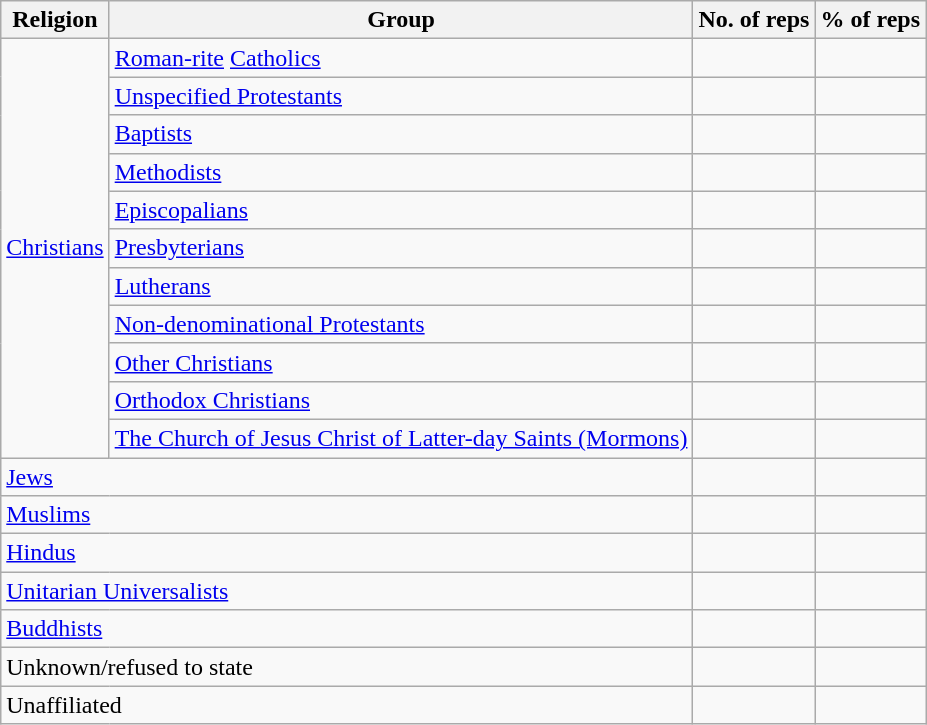<table class="wikitable sortable">
<tr>
<th>Religion</th>
<th>Group</th>
<th>No. of reps</th>
<th>% of reps</th>
</tr>
<tr>
<td rowspan=11><a href='#'>Christians</a></td>
<td><a href='#'>Roman-rite</a> <a href='#'>Catholics</a></td>
<td></td>
<td></td>
</tr>
<tr>
<td><a href='#'>Unspecified Protestants</a></td>
<td></td>
<td></td>
</tr>
<tr>
<td><a href='#'>Baptists</a></td>
<td></td>
<td></td>
</tr>
<tr>
<td><a href='#'>Methodists</a></td>
<td></td>
<td></td>
</tr>
<tr>
<td><a href='#'>Episcopalians</a></td>
<td></td>
<td></td>
</tr>
<tr>
<td><a href='#'>Presbyterians</a></td>
<td></td>
<td></td>
</tr>
<tr>
<td><a href='#'>Lutherans</a></td>
<td></td>
<td></td>
</tr>
<tr>
<td><a href='#'>Non-denominational Protestants</a></td>
<td></td>
<td></td>
</tr>
<tr>
<td><a href='#'>Other Christians</a></td>
<td></td>
<td></td>
</tr>
<tr>
<td><a href='#'>Orthodox Christians</a></td>
<td></td>
<td></td>
</tr>
<tr>
<td><a href='#'>The Church of Jesus Christ of Latter-day Saints (Mormons)</a></td>
<td></td>
<td></td>
</tr>
<tr>
<td colspan=2; position=center><a href='#'>Jews</a></td>
<td></td>
<td></td>
</tr>
<tr>
<td colspan=2; position=center><a href='#'>Muslims</a></td>
<td></td>
<td></td>
</tr>
<tr>
<td colspan=2; position=center><a href='#'>Hindus</a></td>
<td></td>
<td></td>
</tr>
<tr>
<td colspan=2; position=center><a href='#'>Unitarian Universalists</a></td>
<td></td>
<td></td>
</tr>
<tr>
<td colspan=2; position=center><a href='#'>Buddhists</a></td>
<td></td>
<td></td>
</tr>
<tr>
<td colspan=2; position=center>Unknown/refused to state</td>
<td></td>
<td></td>
</tr>
<tr>
<td colspan=2; position=center>Unaffiliated</td>
<td></td>
<td></td>
</tr>
</table>
